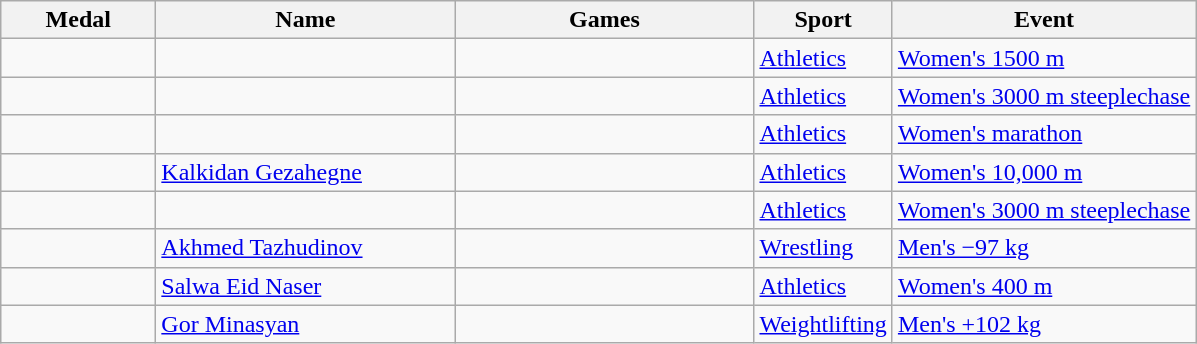<table class="wikitable sortable">
<tr>
<th style="width:6em">Medal</th>
<th style="width:12em">Name</th>
<th style="width:12em">Games</th>
<th>Sport</th>
<th>Event</th>
</tr>
<tr>
<td></td>
<td></td>
<td></td>
<td> <a href='#'>Athletics</a></td>
<td><a href='#'>Women's 1500 m</a></td>
</tr>
<tr>
<td></td>
<td></td>
<td></td>
<td> <a href='#'>Athletics</a></td>
<td><a href='#'>Women's 3000 m steeplechase</a></td>
</tr>
<tr>
<td></td>
<td></td>
<td></td>
<td> <a href='#'>Athletics</a></td>
<td><a href='#'>Women's marathon</a></td>
</tr>
<tr>
<td></td>
<td><a href='#'>Kalkidan Gezahegne</a></td>
<td></td>
<td> <a href='#'>Athletics</a></td>
<td><a href='#'>Women's 10,000 m</a></td>
</tr>
<tr>
<td></td>
<td></td>
<td></td>
<td> <a href='#'>Athletics</a></td>
<td><a href='#'>Women's 3000 m steeplechase</a></td>
</tr>
<tr>
<td></td>
<td><a href='#'>Akhmed Tazhudinov</a></td>
<td></td>
<td> <a href='#'>Wrestling</a></td>
<td><a href='#'>Men's −97 kg</a></td>
</tr>
<tr>
<td></td>
<td><a href='#'>Salwa Eid Naser</a></td>
<td></td>
<td> <a href='#'>Athletics</a></td>
<td><a href='#'>Women's 400 m</a></td>
</tr>
<tr>
<td></td>
<td><a href='#'>Gor Minasyan</a></td>
<td></td>
<td> <a href='#'>Weightlifting</a></td>
<td><a href='#'>Men's +102 kg</a></td>
</tr>
</table>
